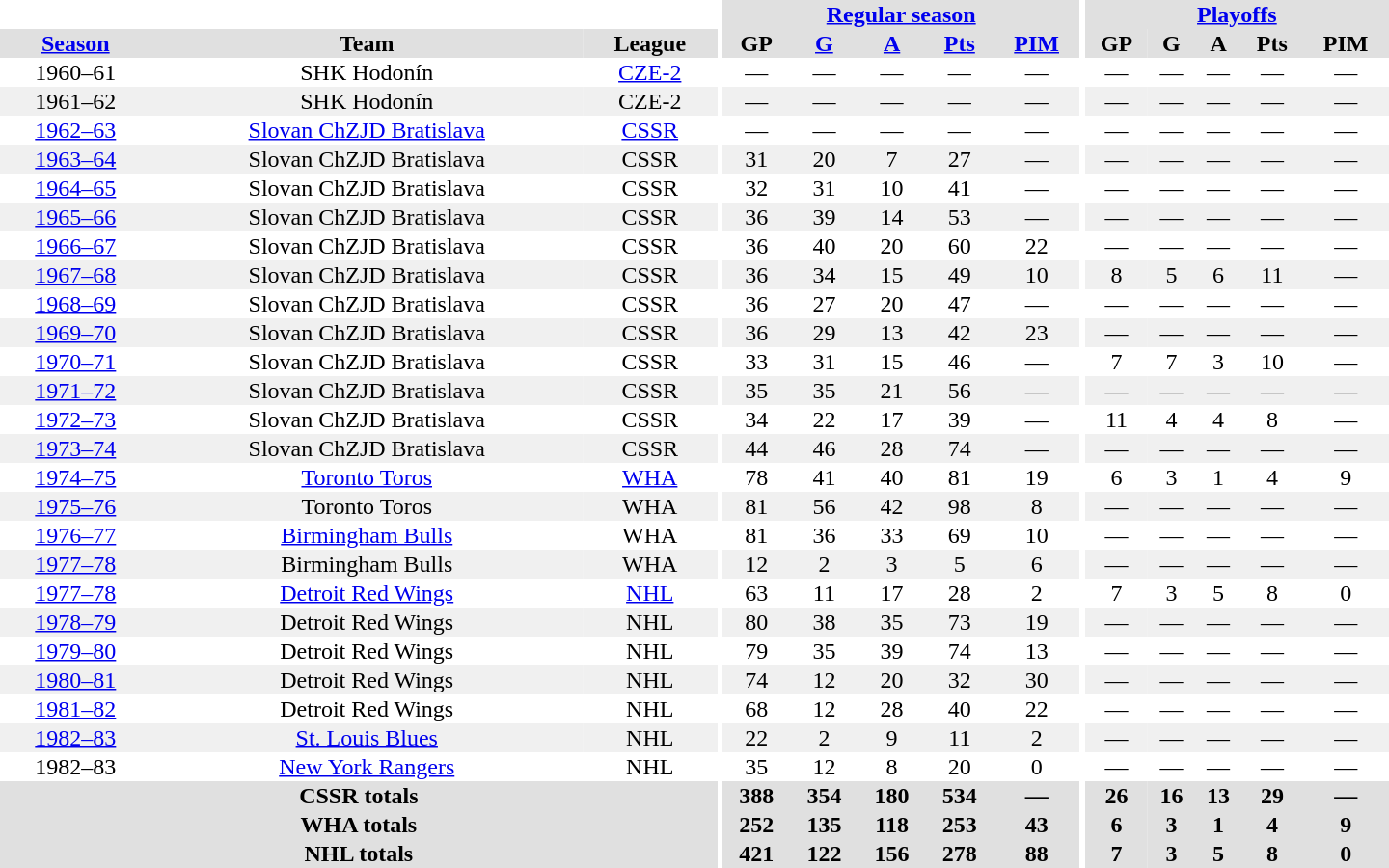<table border="0" cellpadding="1" cellspacing="0" style="text-align:center; width:60em">
<tr bgcolor="#e0e0e0">
<th colspan="3" bgcolor="#ffffff"></th>
<th rowspan="100" bgcolor="#ffffff"></th>
<th colspan="5"><a href='#'>Regular season</a></th>
<th rowspan="100" bgcolor="#ffffff"></th>
<th colspan="5"><a href='#'>Playoffs</a></th>
</tr>
<tr bgcolor="#e0e0e0">
<th><a href='#'>Season</a></th>
<th>Team</th>
<th>League</th>
<th>GP</th>
<th><a href='#'>G</a></th>
<th><a href='#'>A</a></th>
<th><a href='#'>Pts</a></th>
<th><a href='#'>PIM</a></th>
<th>GP</th>
<th>G</th>
<th>A</th>
<th>Pts</th>
<th>PIM</th>
</tr>
<tr>
<td>1960–61</td>
<td>SHK Hodonín</td>
<td><a href='#'>CZE-2</a></td>
<td>—</td>
<td>—</td>
<td>—</td>
<td>—</td>
<td>—</td>
<td>—</td>
<td>—</td>
<td>—</td>
<td>—</td>
<td>—</td>
</tr>
<tr bgcolor="#f0f0f0">
<td>1961–62</td>
<td>SHK Hodonín</td>
<td>CZE-2</td>
<td>—</td>
<td>—</td>
<td>—</td>
<td>—</td>
<td>—</td>
<td>—</td>
<td>—</td>
<td>—</td>
<td>—</td>
<td>—</td>
</tr>
<tr>
<td><a href='#'>1962–63</a></td>
<td><a href='#'>Slovan ChZJD Bratislava</a></td>
<td><a href='#'>CSSR</a></td>
<td>—</td>
<td>—</td>
<td>—</td>
<td>—</td>
<td>—</td>
<td>—</td>
<td>—</td>
<td>—</td>
<td>—</td>
<td>—</td>
</tr>
<tr bgcolor="#f0f0f0">
<td><a href='#'>1963–64</a></td>
<td>Slovan ChZJD Bratislava</td>
<td>CSSR</td>
<td>31</td>
<td>20</td>
<td>7</td>
<td>27</td>
<td>—</td>
<td>—</td>
<td>—</td>
<td>—</td>
<td>—</td>
<td>—</td>
</tr>
<tr>
<td><a href='#'>1964–65</a></td>
<td>Slovan ChZJD Bratislava</td>
<td>CSSR</td>
<td>32</td>
<td>31</td>
<td>10</td>
<td>41</td>
<td>—</td>
<td>—</td>
<td>—</td>
<td>—</td>
<td>—</td>
<td>—</td>
</tr>
<tr bgcolor="#f0f0f0">
<td><a href='#'>1965–66</a></td>
<td>Slovan ChZJD Bratislava</td>
<td>CSSR</td>
<td>36</td>
<td>39</td>
<td>14</td>
<td>53</td>
<td>—</td>
<td>—</td>
<td>—</td>
<td>—</td>
<td>—</td>
<td>—</td>
</tr>
<tr>
<td><a href='#'>1966–67</a></td>
<td>Slovan ChZJD Bratislava</td>
<td>CSSR</td>
<td>36</td>
<td>40</td>
<td>20</td>
<td>60</td>
<td>22</td>
<td>—</td>
<td>—</td>
<td>—</td>
<td>—</td>
<td>—</td>
</tr>
<tr bgcolor="#f0f0f0">
<td><a href='#'>1967–68</a></td>
<td>Slovan ChZJD Bratislava</td>
<td>CSSR</td>
<td>36</td>
<td>34</td>
<td>15</td>
<td>49</td>
<td>10</td>
<td>8</td>
<td>5</td>
<td>6</td>
<td>11</td>
<td>—</td>
</tr>
<tr>
<td><a href='#'>1968–69</a></td>
<td>Slovan ChZJD Bratislava</td>
<td>CSSR</td>
<td>36</td>
<td>27</td>
<td>20</td>
<td>47</td>
<td>—</td>
<td>—</td>
<td>—</td>
<td>—</td>
<td>—</td>
<td>—</td>
</tr>
<tr bgcolor="#f0f0f0">
<td><a href='#'>1969–70</a></td>
<td>Slovan ChZJD Bratislava</td>
<td>CSSR</td>
<td>36</td>
<td>29</td>
<td>13</td>
<td>42</td>
<td>23</td>
<td>—</td>
<td>—</td>
<td>—</td>
<td>—</td>
<td>—</td>
</tr>
<tr>
<td><a href='#'>1970–71</a></td>
<td>Slovan ChZJD Bratislava</td>
<td>CSSR</td>
<td>33</td>
<td>31</td>
<td>15</td>
<td>46</td>
<td>—</td>
<td>7</td>
<td>7</td>
<td>3</td>
<td>10</td>
<td>—</td>
</tr>
<tr bgcolor="#f0f0f0">
<td><a href='#'>1971–72</a></td>
<td>Slovan ChZJD Bratislava</td>
<td>CSSR</td>
<td>35</td>
<td>35</td>
<td>21</td>
<td>56</td>
<td>—</td>
<td>—</td>
<td>—</td>
<td>—</td>
<td>—</td>
<td>—</td>
</tr>
<tr>
<td><a href='#'>1972–73</a></td>
<td>Slovan ChZJD Bratislava</td>
<td>CSSR</td>
<td>34</td>
<td>22</td>
<td>17</td>
<td>39</td>
<td>—</td>
<td>11</td>
<td>4</td>
<td>4</td>
<td>8</td>
<td>—</td>
</tr>
<tr bgcolor="#f0f0f0">
<td><a href='#'>1973–74</a></td>
<td>Slovan ChZJD Bratislava</td>
<td>CSSR</td>
<td>44</td>
<td>46</td>
<td>28</td>
<td>74</td>
<td>—</td>
<td>—</td>
<td>—</td>
<td>—</td>
<td>—</td>
<td>—</td>
</tr>
<tr>
<td><a href='#'>1974–75</a></td>
<td><a href='#'>Toronto Toros</a></td>
<td><a href='#'>WHA</a></td>
<td>78</td>
<td>41</td>
<td>40</td>
<td>81</td>
<td>19</td>
<td>6</td>
<td>3</td>
<td>1</td>
<td>4</td>
<td>9</td>
</tr>
<tr bgcolor="#f0f0f0">
<td><a href='#'>1975–76</a></td>
<td>Toronto Toros</td>
<td>WHA</td>
<td>81</td>
<td>56</td>
<td>42</td>
<td>98</td>
<td>8</td>
<td>—</td>
<td>—</td>
<td>—</td>
<td>—</td>
<td>—</td>
</tr>
<tr>
<td><a href='#'>1976–77</a></td>
<td><a href='#'>Birmingham Bulls</a></td>
<td>WHA</td>
<td>81</td>
<td>36</td>
<td>33</td>
<td>69</td>
<td>10</td>
<td>—</td>
<td>—</td>
<td>—</td>
<td>—</td>
<td>—</td>
</tr>
<tr bgcolor="#f0f0f0">
<td><a href='#'>1977–78</a></td>
<td>Birmingham Bulls</td>
<td>WHA</td>
<td>12</td>
<td>2</td>
<td>3</td>
<td>5</td>
<td>6</td>
<td>—</td>
<td>—</td>
<td>—</td>
<td>—</td>
<td>—</td>
</tr>
<tr>
<td><a href='#'>1977–78</a></td>
<td><a href='#'>Detroit Red Wings</a></td>
<td><a href='#'>NHL</a></td>
<td>63</td>
<td>11</td>
<td>17</td>
<td>28</td>
<td>2</td>
<td>7</td>
<td>3</td>
<td>5</td>
<td>8</td>
<td>0</td>
</tr>
<tr bgcolor="#f0f0f0">
<td><a href='#'>1978–79</a></td>
<td>Detroit Red Wings</td>
<td>NHL</td>
<td>80</td>
<td>38</td>
<td>35</td>
<td>73</td>
<td>19</td>
<td>—</td>
<td>—</td>
<td>—</td>
<td>—</td>
<td>—</td>
</tr>
<tr>
<td><a href='#'>1979–80</a></td>
<td>Detroit Red Wings</td>
<td>NHL</td>
<td>79</td>
<td>35</td>
<td>39</td>
<td>74</td>
<td>13</td>
<td>—</td>
<td>—</td>
<td>—</td>
<td>—</td>
<td>—</td>
</tr>
<tr bgcolor="#f0f0f0">
<td><a href='#'>1980–81</a></td>
<td>Detroit Red Wings</td>
<td>NHL</td>
<td>74</td>
<td>12</td>
<td>20</td>
<td>32</td>
<td>30</td>
<td>—</td>
<td>—</td>
<td>—</td>
<td>—</td>
<td>—</td>
</tr>
<tr>
<td><a href='#'>1981–82</a></td>
<td>Detroit Red Wings</td>
<td>NHL</td>
<td>68</td>
<td>12</td>
<td>28</td>
<td>40</td>
<td>22</td>
<td>—</td>
<td>—</td>
<td>—</td>
<td>—</td>
<td>—</td>
</tr>
<tr bgcolor="#f0f0f0">
<td><a href='#'>1982–83</a></td>
<td><a href='#'>St. Louis Blues</a></td>
<td>NHL</td>
<td>22</td>
<td>2</td>
<td>9</td>
<td>11</td>
<td>2</td>
<td>—</td>
<td>—</td>
<td>—</td>
<td>—</td>
<td>—</td>
</tr>
<tr>
<td>1982–83</td>
<td><a href='#'>New York Rangers</a></td>
<td>NHL</td>
<td>35</td>
<td>12</td>
<td>8</td>
<td>20</td>
<td>0</td>
<td>—</td>
<td>—</td>
<td>—</td>
<td>—</td>
<td>—</td>
</tr>
<tr bgcolor="#e0e0e0">
<th colspan="3">CSSR totals</th>
<th>388</th>
<th>354</th>
<th>180</th>
<th>534</th>
<th>—</th>
<th>26</th>
<th>16</th>
<th>13</th>
<th>29</th>
<th>—</th>
</tr>
<tr bgcolor="#e0e0e0">
<th colspan="3">WHA totals</th>
<th>252</th>
<th>135</th>
<th>118</th>
<th>253</th>
<th>43</th>
<th>6</th>
<th>3</th>
<th>1</th>
<th>4</th>
<th>9</th>
</tr>
<tr bgcolor="#e0e0e0">
<th colspan="3">NHL totals</th>
<th>421</th>
<th>122</th>
<th>156</th>
<th>278</th>
<th>88</th>
<th>7</th>
<th>3</th>
<th>5</th>
<th>8</th>
<th>0</th>
</tr>
</table>
